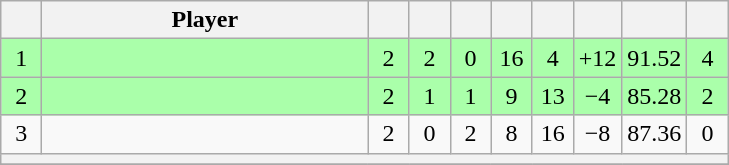<table class="wikitable sortable" style="text-align: center;">
<tr>
<th width=20 scope=col></th>
<th width=210 scope=col>Player</th>
<th width=20 scope=col></th>
<th width=20 scope=col></th>
<th width=20 scope=col></th>
<th width=20 scope=col></th>
<th width=20 scope=col></th>
<th width=20 scope=col></th>
<th width=20 scope=col></th>
<th width=20 scope=col></th>
</tr>
<tr style="background:#aaffaa;">
<td>1</td>
<td style="text-align:left;"></td>
<td>2</td>
<td>2</td>
<td>0</td>
<td>16</td>
<td>4</td>
<td>+12</td>
<td>91.52</td>
<td>4</td>
</tr>
<tr style="background:#aaffaa;">
<td>2</td>
<td style="text-align:left;"></td>
<td>2</td>
<td>1</td>
<td>1</td>
<td>9</td>
<td>13</td>
<td>−4</td>
<td>85.28</td>
<td>2</td>
</tr>
<tr>
<td>3</td>
<td style="text-align:left;"></td>
<td>2</td>
<td>0</td>
<td>2</td>
<td>8</td>
<td>16</td>
<td>−8</td>
<td>87.36</td>
<td>0</td>
</tr>
<tr>
<th colspan="10"></th>
</tr>
<tr>
</tr>
</table>
